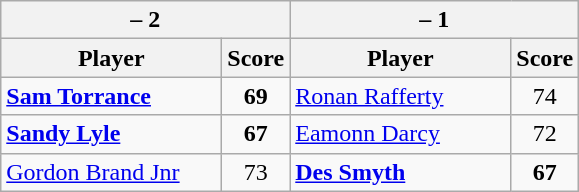<table class=wikitable>
<tr>
<th colspan=2> – 2</th>
<th colspan=2> – 1</th>
</tr>
<tr>
<th width=140>Player</th>
<th>Score</th>
<th width=140>Player</th>
<th>Score</th>
</tr>
<tr>
<td><strong><a href='#'>Sam Torrance</a></strong></td>
<td align=center><strong>69</strong></td>
<td><a href='#'>Ronan Rafferty</a></td>
<td align=center>74</td>
</tr>
<tr>
<td><strong><a href='#'>Sandy Lyle</a></strong></td>
<td align=center><strong>67</strong></td>
<td><a href='#'>Eamonn Darcy</a></td>
<td align=center>72</td>
</tr>
<tr>
<td><a href='#'>Gordon Brand Jnr</a></td>
<td align=center>73</td>
<td><strong><a href='#'>Des Smyth</a></strong></td>
<td align=center><strong>67</strong></td>
</tr>
</table>
